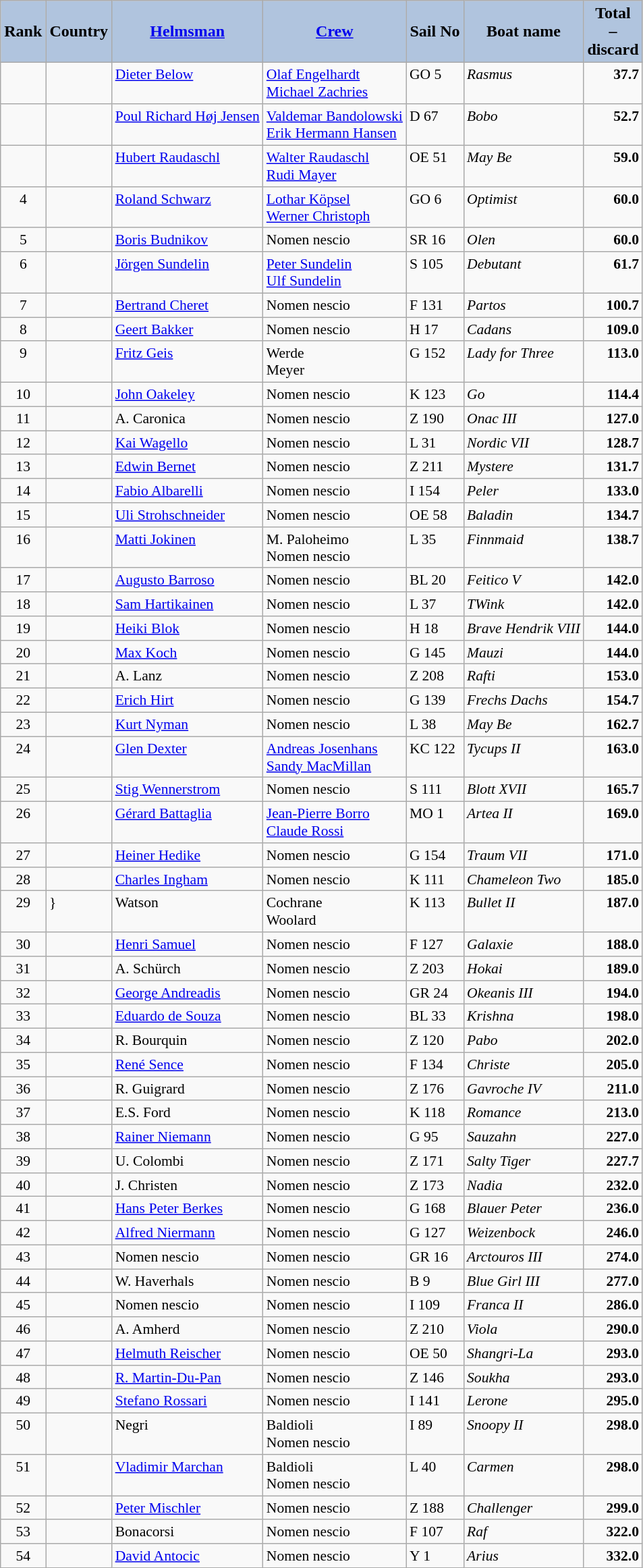<table class="wikitable">
<tr>
<th style="text-align:center;background-color:LightSteelBlue"><strong>Rank</strong></th>
<th style="text-align:center;background-color:LightSteelBlue"><strong>Country</strong></th>
<th style="text-align:center;background-color:LightSteelBlue"><strong><a href='#'>Helmsman</a></strong></th>
<th style="text-align:center;background-color:LightSteelBlue"><strong><a href='#'>Crew</a></strong></th>
<th style="text-align:center;background-color:LightSteelBlue"><strong>Sail No</strong></th>
<th style="text-align:center;background-color:LightSteelBlue"><strong>Boat name</strong></th>
<th style="text-align:center;background-color:LightSteelBlue"><strong>Total<br>–<br>discard</strong></th>
</tr>
<tr>
<td style="text-align:center; vertical-align:top; font-size:90%"></td>
<td style="vertical-align:top; font-size:90%"></td>
<td style="vertical-align:top; font-size:90%"><a href='#'>Dieter Below</a></td>
<td style="vertical-align:top; font-size:90%"><a href='#'>Olaf Engelhardt</a><br><a href='#'>Michael Zachries</a></td>
<td style="vertical-align:top; font-size:90%">GO 5</td>
<td style="vertical-align:top; font-size:90%"><em>Rasmus</em></td>
<td style="text-align:right; vertical-align:top; font-size:90%"><strong>37.7</strong></td>
</tr>
<tr>
<td style="text-align:center; vertical-align:top; font-size:90%"></td>
<td style="vertical-align:top; font-size:90%"></td>
<td style="vertical-align:top; font-size:90%"><a href='#'>Poul Richard Høj Jensen</a></td>
<td style="vertical-align:top; font-size:90%"><a href='#'>Valdemar Bandolowski</a><br><a href='#'>Erik Hermann Hansen</a></td>
<td style="vertical-align:top; font-size:90%">D 67</td>
<td style="vertical-align:top; font-size:90%"><em>Bobo</em></td>
<td style="text-align:right; vertical-align:top; font-size:90%"><strong>52.7</strong></td>
</tr>
<tr>
<td style="text-align:center; vertical-align:top; font-size:90%"></td>
<td style="vertical-align:top; font-size:90%"></td>
<td style="vertical-align:top; font-size:90%"><a href='#'>Hubert Raudaschl</a></td>
<td style="vertical-align:top; font-size:90%"><a href='#'>Walter Raudaschl</a><br><a href='#'>Rudi Mayer</a></td>
<td style="vertical-align:top; font-size:90%">OE 51</td>
<td style="vertical-align:top; font-size:90%"><em>May Be</em></td>
<td style="text-align:right; vertical-align:top; font-size:90%"><strong>59.0</strong></td>
</tr>
<tr>
<td style="text-align:center; vertical-align:top; font-size:90%">4</td>
<td style="vertical-align:top; font-size:90%"></td>
<td style="vertical-align:top; font-size:90%"><a href='#'>Roland Schwarz</a></td>
<td style="vertical-align:top; font-size:90%"><a href='#'>Lothar Köpsel</a><br><a href='#'>Werner Christoph</a></td>
<td style="vertical-align:top; font-size:90%">GO 6</td>
<td style="vertical-align:top; font-size:90%"><em>Optimist</em></td>
<td style="text-align:right; vertical-align:top; font-size:90%"><strong>60.0</strong></td>
</tr>
<tr>
<td style="text-align:center; vertical-align:top; font-size:90%">5</td>
<td style="vertical-align:top; font-size:90%"></td>
<td style="vertical-align:top; font-size:90%"><a href='#'>Boris Budnikov</a></td>
<td style="vertical-align:top; font-size:90%">Nomen nescio</td>
<td style="vertical-align:top; font-size:90%">SR 16</td>
<td style="vertical-align:top; font-size:90%"><em>Olen</em></td>
<td style="text-align:right; vertical-align:top; font-size:90%"><strong>60.0</strong></td>
</tr>
<tr>
<td style="text-align:center; vertical-align:top; font-size:90%">6</td>
<td style="vertical-align:top; font-size:90%"></td>
<td style="vertical-align:top; font-size:90%"><a href='#'>Jörgen Sundelin</a></td>
<td style="vertical-align:top; font-size:90%"><a href='#'>Peter Sundelin</a><br><a href='#'>Ulf Sundelin</a></td>
<td style="vertical-align:top; font-size:90%">S 105</td>
<td style="vertical-align:top; font-size:90%"><em>Debutant</em></td>
<td style="text-align:right; vertical-align:top; font-size:90%"><strong>61.7</strong></td>
</tr>
<tr>
<td style="text-align:center; vertical-align:top; font-size:90%">7</td>
<td style="vertical-align:top; font-size:90%"></td>
<td style="vertical-align:top; font-size:90%"><a href='#'>Bertrand Cheret</a></td>
<td style="vertical-align:top; font-size:90%">Nomen nescio</td>
<td style="vertical-align:top; font-size:90%">F 131</td>
<td style="vertical-align:top; font-size:90%"><em>Partos</em></td>
<td style="text-align:right; vertical-align:top; font-size:90%"><strong>100.7</strong></td>
</tr>
<tr>
<td style="text-align:center; vertical-align:top; font-size:90%">8</td>
<td style="vertical-align:top; font-size:90%"></td>
<td style="vertical-align:top; font-size:90%"><a href='#'>Geert Bakker</a></td>
<td style="vertical-align:top; font-size:90%">Nomen nescio</td>
<td style="vertical-align:top; font-size:90%">H 17</td>
<td style="vertical-align:top; font-size:90%"><em>Cadans</em></td>
<td style="text-align:right; vertical-align:top; font-size:90%"><strong>109.0</strong></td>
</tr>
<tr>
<td style="text-align:center; vertical-align:top; font-size:90%">9</td>
<td style="vertical-align:top; font-size:90%"></td>
<td style="vertical-align:top; font-size:90%"><a href='#'>Fritz Geis</a></td>
<td style="vertical-align:top; font-size:90%">Werde<br>Meyer</td>
<td style="vertical-align:top; font-size:90%">G 152</td>
<td style="vertical-align:top; font-size:90%"><em>Lady for Three</em></td>
<td style="text-align:right; vertical-align:top; font-size:90%"><strong>113.0</strong></td>
</tr>
<tr>
<td style="text-align:center; vertical-align:top; font-size:90%">10</td>
<td style="vertical-align:top; font-size:90%"></td>
<td style="vertical-align:top; font-size:90%"><a href='#'>John Oakeley</a></td>
<td style="vertical-align:top; font-size:90%">Nomen nescio</td>
<td style="vertical-align:top; font-size:90%">K 123</td>
<td style="vertical-align:top; font-size:90%"><em>Go</em></td>
<td style="text-align:right; vertical-align:top; font-size:90%"><strong>114.4</strong></td>
</tr>
<tr>
<td style="text-align:center; vertical-align:top; font-size:90%">11</td>
<td style="vertical-align:top; font-size:90%"></td>
<td style="vertical-align:top; font-size:90%">A. Caronica</td>
<td style="vertical-align:top; font-size:90%">Nomen nescio</td>
<td style="vertical-align:top; font-size:90%">Z 190</td>
<td style="vertical-align:top; font-size:90%"><em>Onac III</em></td>
<td style="text-align:right; vertical-align:top; font-size:90%"><strong>127.0</strong></td>
</tr>
<tr>
<td style="text-align:center; vertical-align:top; font-size:90%">12</td>
<td style="vertical-align:top; font-size:90%"></td>
<td style="vertical-align:top; font-size:90%"><a href='#'>Kai Wagello</a></td>
<td style="vertical-align:top; font-size:90%">Nomen nescio</td>
<td style="vertical-align:top; font-size:90%">L 31</td>
<td style="vertical-align:top; font-size:90%"><em>Nordic VII</em></td>
<td style="text-align:right; vertical-align:top; font-size:90%"><strong>128.7</strong></td>
</tr>
<tr>
<td style="text-align:center; vertical-align:top; font-size:90%">13</td>
<td style="vertical-align:top; font-size:90%"></td>
<td style="vertical-align:top; font-size:90%"><a href='#'>Edwin Bernet</a></td>
<td style="vertical-align:top; font-size:90%">Nomen nescio</td>
<td style="vertical-align:top; font-size:90%">Z 211</td>
<td style="vertical-align:top; font-size:90%"><em>Mystere</em></td>
<td style="text-align:right; vertical-align:top; font-size:90%"><strong>131.7</strong></td>
</tr>
<tr>
<td style="text-align:center; vertical-align:top; font-size:90%">14</td>
<td style="vertical-align:top; font-size:90%"></td>
<td style="vertical-align:top; font-size:90%"><a href='#'>Fabio Albarelli</a></td>
<td style="vertical-align:top; font-size:90%">Nomen nescio</td>
<td style="vertical-align:top; font-size:90%">I 154</td>
<td style="vertical-align:top; font-size:90%"><em>Peler</em></td>
<td style="text-align:right; vertical-align:top; font-size:90%"><strong>133.0</strong></td>
</tr>
<tr>
<td style="text-align:center; vertical-align:top; font-size:90%">15</td>
<td style="vertical-align:top; font-size:90%"></td>
<td style="vertical-align:top; font-size:90%"><a href='#'>Uli Strohschneider</a></td>
<td style="vertical-align:top; font-size:90%">Nomen nescio</td>
<td style="vertical-align:top; font-size:90%">OE 58</td>
<td style="vertical-align:top; font-size:90%"><em>Baladin</em></td>
<td style="text-align:right; vertical-align:top; font-size:90%"><strong>134.7</strong></td>
</tr>
<tr>
<td style="text-align:center; vertical-align:top; font-size:90%">16</td>
<td style="vertical-align:top; font-size:90%"></td>
<td style="vertical-align:top; font-size:90%"><a href='#'>Matti Jokinen</a></td>
<td style="vertical-align:top; font-size:90%">M. Paloheimo<br>Nomen nescio</td>
<td style="vertical-align:top; font-size:90%">L 35</td>
<td style="vertical-align:top; font-size:90%"><em>Finnmaid</em></td>
<td style="text-align:right; vertical-align:top; font-size:90%"><strong>138.7</strong></td>
</tr>
<tr>
<td style="text-align:center; vertical-align:top; font-size:90%">17</td>
<td style="vertical-align:top; font-size:90%"></td>
<td style="vertical-align:top; font-size:90%"><a href='#'>Augusto Barroso</a></td>
<td style="vertical-align:top; font-size:90%">Nomen nescio</td>
<td style="vertical-align:top; font-size:90%">BL 20</td>
<td style="vertical-align:top; font-size:90%"><em>Feitico V</em></td>
<td style="text-align:right; vertical-align:top; font-size:90%"><strong>142.0</strong></td>
</tr>
<tr>
<td style="text-align:center; vertical-align:top; font-size:90%">18</td>
<td style="vertical-align:top; font-size:90%"></td>
<td style="vertical-align:top; font-size:90%"><a href='#'>Sam Hartikainen</a></td>
<td style="vertical-align:top; font-size:90%">Nomen nescio</td>
<td style="vertical-align:top; font-size:90%">L 37</td>
<td style="vertical-align:top; font-size:90%"><em>TWink</em></td>
<td style="text-align:right; vertical-align:top; font-size:90%"><strong>142.0</strong></td>
</tr>
<tr>
<td style="text-align:center; vertical-align:top; font-size:90%">19</td>
<td style="vertical-align:top; font-size:90%"></td>
<td style="vertical-align:top; font-size:90%"><a href='#'>Heiki Blok</a></td>
<td style="vertical-align:top; font-size:90%">Nomen nescio</td>
<td style="vertical-align:top; font-size:90%">H 18</td>
<td style="vertical-align:top; font-size:90%"><em>Brave Hendrik VIII</em></td>
<td style="text-align:right; vertical-align:top; font-size:90%"><strong>144.0</strong></td>
</tr>
<tr>
<td style="text-align:center; vertical-align:top; font-size:90%">20</td>
<td style="vertical-align:top; font-size:90%"></td>
<td style="vertical-align:top; font-size:90%"><a href='#'>Max Koch</a></td>
<td style="vertical-align:top; font-size:90%">Nomen nescio</td>
<td style="vertical-align:top; font-size:90%">G 145</td>
<td style="vertical-align:top; font-size:90%"><em>Mauzi</em></td>
<td style="text-align:right; vertical-align:top; font-size:90%"><strong>144.0</strong></td>
</tr>
<tr>
<td style="text-align:center; vertical-align:top; font-size:90%">21</td>
<td style="vertical-align:top; font-size:90%"></td>
<td style="vertical-align:top; font-size:90%">A. Lanz</td>
<td style="vertical-align:top; font-size:90%">Nomen nescio</td>
<td style="vertical-align:top; font-size:90%">Z 208</td>
<td style="vertical-align:top; font-size:90%"><em>Rafti</em></td>
<td style="text-align:right; vertical-align:top; font-size:90%"><strong>153.0</strong></td>
</tr>
<tr>
<td style="text-align:center; vertical-align:top; font-size:90%">22</td>
<td style="vertical-align:top; font-size:90%"></td>
<td style="vertical-align:top; font-size:90%"><a href='#'>Erich Hirt</a></td>
<td style="vertical-align:top; font-size:90%">Nomen nescio</td>
<td style="vertical-align:top; font-size:90%">G 139</td>
<td style="vertical-align:top; font-size:90%"><em>Frechs Dachs</em></td>
<td style="text-align:right; vertical-align:top; font-size:90%"><strong>154.7</strong></td>
</tr>
<tr>
<td style="text-align:center; vertical-align:top; font-size:90%">23</td>
<td style="vertical-align:top; font-size:90%"></td>
<td style="vertical-align:top; font-size:90%"><a href='#'>Kurt Nyman</a></td>
<td style="vertical-align:top; font-size:90%">Nomen nescio</td>
<td style="vertical-align:top; font-size:90%">L 38</td>
<td style="vertical-align:top; font-size:90%"><em>May Be</em></td>
<td style="text-align:right; vertical-align:top; font-size:90%"><strong>162.7</strong></td>
</tr>
<tr>
<td style="text-align:center; vertical-align:top; font-size:90%">24</td>
<td style="vertical-align:top; font-size:90%"></td>
<td style="vertical-align:top; font-size:90%"><a href='#'>Glen Dexter</a></td>
<td style="vertical-align:top; font-size:90%"><a href='#'>Andreas Josenhans</a><br><a href='#'>Sandy MacMillan</a></td>
<td style="vertical-align:top; font-size:90%">KC 122</td>
<td style="vertical-align:top; font-size:90%"><em>Tycups II</em></td>
<td style="text-align:right; vertical-align:top; font-size:90%"><strong>163.0</strong></td>
</tr>
<tr>
<td style="text-align:center; vertical-align:top; font-size:90%">25</td>
<td style="vertical-align:top; font-size:90%"></td>
<td style="vertical-align:top; font-size:90%"><a href='#'>Stig Wennerstrom</a></td>
<td style="vertical-align:top; font-size:90%">Nomen nescio</td>
<td style="vertical-align:top; font-size:90%">S 111</td>
<td style="vertical-align:top; font-size:90%"><em>Blott XVII</em></td>
<td style="text-align:right; vertical-align:top; font-size:90%"><strong>165.7</strong></td>
</tr>
<tr>
<td style="text-align:center; vertical-align:top; font-size:90%">26</td>
<td style="vertical-align:top; font-size:90%"></td>
<td style="vertical-align:top; font-size:90%"><a href='#'>Gérard Battaglia</a></td>
<td style="vertical-align:top; font-size:90%"><a href='#'>Jean-Pierre Borro</a><br><a href='#'>Claude Rossi</a></td>
<td style="vertical-align:top; font-size:90%">MO 1</td>
<td style="vertical-align:top; font-size:90%"><em>Artea II</em></td>
<td style="text-align:right; vertical-align:top; font-size:90%"><strong>169.0</strong></td>
</tr>
<tr>
<td style="text-align:center; vertical-align:top; font-size:90%">27</td>
<td style="vertical-align:top; font-size:90%"></td>
<td style="vertical-align:top; font-size:90%"><a href='#'>Heiner Hedike</a></td>
<td style="vertical-align:top; font-size:90%">Nomen nescio</td>
<td style="vertical-align:top; font-size:90%">G 154</td>
<td style="vertical-align:top; font-size:90%"><em>Traum VII</em></td>
<td style="text-align:right; vertical-align:top; font-size:90%"><strong>171.0</strong></td>
</tr>
<tr>
<td style="text-align:center; vertical-align:top; font-size:90%">28</td>
<td style="vertical-align:top; font-size:90%"></td>
<td style="vertical-align:top; font-size:90%"><a href='#'>Charles Ingham</a></td>
<td style="vertical-align:top; font-size:90%">Nomen nescio</td>
<td style="vertical-align:top; font-size:90%">K 111</td>
<td style="vertical-align:top; font-size:90%"><em>Chameleon Two</em></td>
<td style="text-align:right; vertical-align:top; font-size:90%"><strong>185.0</strong></td>
</tr>
<tr>
<td style="text-align:center; vertical-align:top; font-size:90%">29</td>
<td style="vertical-align:top; font-size:90%">}</td>
<td style="vertical-align:top; font-size:90%">Watson</td>
<td style="vertical-align:top; font-size:90%">Cochrane<br>Woolard</td>
<td style="vertical-align:top; font-size:90%">K 113</td>
<td style="vertical-align:top; font-size:90%"><em>Bullet II</em></td>
<td style="text-align:right; vertical-align:top; font-size:90%"><strong>187.0</strong></td>
</tr>
<tr>
<td style="text-align:center; vertical-align:top; font-size:90%">30</td>
<td style="vertical-align:top; font-size:90%"></td>
<td style="vertical-align:top; font-size:90%"><a href='#'>Henri Samuel</a></td>
<td style="vertical-align:top; font-size:90%">Nomen nescio</td>
<td style="vertical-align:top; font-size:90%">F 127</td>
<td style="vertical-align:top; font-size:90%"><em>Galaxie</em></td>
<td style="text-align:right; vertical-align:top; font-size:90%"><strong>188.0</strong></td>
</tr>
<tr>
<td style="text-align:center; vertical-align:top; font-size:90%">31</td>
<td style="vertical-align:top; font-size:90%"></td>
<td style="vertical-align:top; font-size:90%">A. Schürch</td>
<td style="vertical-align:top; font-size:90%">Nomen nescio</td>
<td style="vertical-align:top; font-size:90%">Z 203</td>
<td style="vertical-align:top; font-size:90%"><em>Hokai</em></td>
<td style="text-align:right; vertical-align:top; font-size:90%"><strong>189.0</strong></td>
</tr>
<tr>
<td style="text-align:center; vertical-align:top; font-size:90%">32</td>
<td style="vertical-align:top; font-size:90%"></td>
<td style="vertical-align:top; font-size:90%"><a href='#'>George Andreadis</a></td>
<td style="vertical-align:top; font-size:90%">Nomen nescio</td>
<td style="vertical-align:top; font-size:90%">GR 24</td>
<td style="vertical-align:top; font-size:90%"><em>Okeanis III</em></td>
<td style="text-align:right; vertical-align:top; font-size:90%"><strong>194.0</strong></td>
</tr>
<tr>
<td style="text-align:center; vertical-align:top; font-size:90%">33</td>
<td style="vertical-align:top; font-size:90%"></td>
<td style="vertical-align:top; font-size:90%"><a href='#'>Eduardo de Souza</a></td>
<td style="vertical-align:top; font-size:90%">Nomen nescio</td>
<td style="vertical-align:top; font-size:90%">BL 33</td>
<td style="vertical-align:top; font-size:90%"><em>Krishna</em></td>
<td style="text-align:right; vertical-align:top; font-size:90%"><strong>198.0</strong></td>
</tr>
<tr>
<td style="text-align:center; vertical-align:top; font-size:90%">34</td>
<td style="vertical-align:top; font-size:90%"></td>
<td style="vertical-align:top; font-size:90%">R. Bourquin</td>
<td style="vertical-align:top; font-size:90%">Nomen nescio</td>
<td style="vertical-align:top; font-size:90%">Z 120</td>
<td style="vertical-align:top; font-size:90%"><em>Pabo</em></td>
<td style="text-align:right; vertical-align:top; font-size:90%"><strong>202.0</strong></td>
</tr>
<tr>
<td style="text-align:center; vertical-align:top; font-size:90%">35</td>
<td style="vertical-align:top; font-size:90%"></td>
<td style="vertical-align:top; font-size:90%"><a href='#'>René Sence</a></td>
<td style="vertical-align:top; font-size:90%">Nomen nescio</td>
<td style="vertical-align:top; font-size:90%">F 134</td>
<td style="vertical-align:top; font-size:90%"><em>Christe</em></td>
<td style="text-align:right; vertical-align:top; font-size:90%"><strong>205.0</strong></td>
</tr>
<tr>
<td style="text-align:center; vertical-align:top; font-size:90%">36</td>
<td style="vertical-align:top; font-size:90%"></td>
<td style="vertical-align:top; font-size:90%">R. Guigrard</td>
<td style="vertical-align:top; font-size:90%">Nomen nescio</td>
<td style="vertical-align:top; font-size:90%">Z 176</td>
<td style="vertical-align:top; font-size:90%"><em>Gavroche IV</em></td>
<td style="text-align:right; vertical-align:top; font-size:90%"><strong>211.0</strong></td>
</tr>
<tr>
<td style="text-align:center; vertical-align:top; font-size:90%">37</td>
<td style="vertical-align:top; font-size:90%"></td>
<td style="vertical-align:top; font-size:90%">E.S. Ford</td>
<td style="vertical-align:top; font-size:90%">Nomen nescio</td>
<td style="vertical-align:top; font-size:90%">K 118</td>
<td style="vertical-align:top; font-size:90%"><em>Romance</em></td>
<td style="text-align:right; vertical-align:top; font-size:90%"><strong>213.0</strong></td>
</tr>
<tr>
<td style="text-align:center; vertical-align:top; font-size:90%">38</td>
<td style="vertical-align:top; font-size:90%"></td>
<td style="vertical-align:top; font-size:90%"><a href='#'>Rainer Niemann</a></td>
<td style="vertical-align:top; font-size:90%">Nomen nescio</td>
<td style="vertical-align:top; font-size:90%">G 95</td>
<td style="vertical-align:top; font-size:90%"><em>Sauzahn</em></td>
<td style="text-align:right; vertical-align:top; font-size:90%"><strong>227.0</strong></td>
</tr>
<tr>
<td style="text-align:center; vertical-align:top; font-size:90%">39</td>
<td style="vertical-align:top; font-size:90%"></td>
<td style="vertical-align:top; font-size:90%">U. Colombi</td>
<td style="vertical-align:top; font-size:90%">Nomen nescio</td>
<td style="vertical-align:top; font-size:90%">Z 171</td>
<td style="vertical-align:top; font-size:90%"><em>Salty Tiger</em></td>
<td style="text-align:right; vertical-align:top; font-size:90%"><strong>227.7</strong></td>
</tr>
<tr>
<td style="text-align:center; vertical-align:top; font-size:90%">40</td>
<td style="vertical-align:top; font-size:90%"></td>
<td style="vertical-align:top; font-size:90%">J. Christen</td>
<td style="vertical-align:top; font-size:90%">Nomen nescio</td>
<td style="vertical-align:top; font-size:90%">Z 173</td>
<td style="vertical-align:top; font-size:90%"><em>Nadia</em></td>
<td style="text-align:right; vertical-align:top; font-size:90%"><strong>232.0</strong></td>
</tr>
<tr>
<td style="text-align:center; vertical-align:top; font-size:90%">41</td>
<td style="vertical-align:top; font-size:90%"></td>
<td style="vertical-align:top; font-size:90%"><a href='#'>Hans Peter Berkes</a></td>
<td style="vertical-align:top; font-size:90%">Nomen nescio</td>
<td style="vertical-align:top; font-size:90%">G 168</td>
<td style="vertical-align:top; font-size:90%"><em>Blauer Peter</em></td>
<td style="text-align:right; vertical-align:top; font-size:90%"><strong>236.0</strong></td>
</tr>
<tr>
<td style="text-align:center; vertical-align:top; font-size:90%">42</td>
<td style="vertical-align:top; font-size:90%"></td>
<td style="vertical-align:top; font-size:90%"><a href='#'>Alfred Niermann</a></td>
<td style="vertical-align:top; font-size:90%">Nomen nescio</td>
<td style="vertical-align:top; font-size:90%">G 127</td>
<td style="vertical-align:top; font-size:90%"><em>Weizenbock</em></td>
<td style="text-align:right; vertical-align:top; font-size:90%"><strong>246.0</strong></td>
</tr>
<tr>
<td style="text-align:center; vertical-align:top; font-size:90%">43</td>
<td style="vertical-align:top; font-size:90%"></td>
<td style="vertical-align:top; font-size:90%">Nomen nescio</td>
<td style="vertical-align:top; font-size:90%">Nomen nescio</td>
<td style="vertical-align:top; font-size:90%">GR 16</td>
<td style="vertical-align:top; font-size:90%"><em>Arctouros III</em></td>
<td style="text-align:right; vertical-align:top; font-size:90%"><strong>274.0</strong></td>
</tr>
<tr>
<td style="text-align:center; vertical-align:top; font-size:90%">44</td>
<td style="vertical-align:top; font-size:90%"></td>
<td style="vertical-align:top; font-size:90%">W. Haverhals</td>
<td style="vertical-align:top; font-size:90%">Nomen nescio</td>
<td style="vertical-align:top; font-size:90%">B 9</td>
<td style="vertical-align:top; font-size:90%"><em>Blue Girl III</em></td>
<td style="text-align:right; vertical-align:top; font-size:90%"><strong>277.0</strong></td>
</tr>
<tr>
<td style="text-align:center; vertical-align:top; font-size:90%">45</td>
<td style="vertical-align:top; font-size:90%"></td>
<td style="vertical-align:top; font-size:90%">Nomen nescio</td>
<td style="vertical-align:top; font-size:90%">Nomen nescio</td>
<td style="vertical-align:top; font-size:90%">I 109</td>
<td style="vertical-align:top; font-size:90%"><em>Franca II</em></td>
<td style="text-align:right; vertical-align:top; font-size:90%"><strong>286.0</strong></td>
</tr>
<tr>
<td style="text-align:center; vertical-align:top; font-size:90%">46</td>
<td style="vertical-align:top; font-size:90%"></td>
<td style="vertical-align:top; font-size:90%">A. Amherd</td>
<td style="vertical-align:top; font-size:90%">Nomen nescio</td>
<td style="vertical-align:top; font-size:90%">Z 210</td>
<td style="vertical-align:top; font-size:90%"><em>Viola</em></td>
<td style="text-align:right; vertical-align:top; font-size:90%"><strong>290.0</strong></td>
</tr>
<tr>
<td style="text-align:center; vertical-align:top; font-size:90%">47</td>
<td style="vertical-align:top; font-size:90%"></td>
<td style="vertical-align:top; font-size:90%"><a href='#'>Helmuth Reischer</a></td>
<td style="vertical-align:top; font-size:90%">Nomen nescio</td>
<td style="vertical-align:top; font-size:90%">OE 50</td>
<td style="vertical-align:top; font-size:90%"><em>Shangri-La</em></td>
<td style="text-align:right; vertical-align:top; font-size:90%"><strong>293.0</strong></td>
</tr>
<tr>
<td style="text-align:center; vertical-align:top; font-size:90%">48</td>
<td style="vertical-align:top; font-size:90%"></td>
<td style="vertical-align:top; font-size:90%"><a href='#'>R. Martin-Du-Pan</a></td>
<td style="vertical-align:top; font-size:90%">Nomen nescio</td>
<td style="vertical-align:top; font-size:90%">Z 146</td>
<td style="vertical-align:top; font-size:90%"><em>Soukha</em></td>
<td style="text-align:right; vertical-align:top; font-size:90%"><strong>293.0</strong></td>
</tr>
<tr>
<td style="text-align:center; vertical-align:top; font-size:90%">49</td>
<td style="vertical-align:top; font-size:90%"></td>
<td style="vertical-align:top; font-size:90%"><a href='#'>Stefano Rossari</a></td>
<td style="vertical-align:top; font-size:90%">Nomen nescio</td>
<td style="vertical-align:top; font-size:90%">I 141</td>
<td style="vertical-align:top; font-size:90%"><em>Lerone</em></td>
<td style="text-align:right; vertical-align:top; font-size:90%"><strong>295.0</strong></td>
</tr>
<tr>
<td style="text-align:center; vertical-align:top; font-size:90%">50</td>
<td style="vertical-align:top; font-size:90%"></td>
<td style="vertical-align:top; font-size:90%">Negri</td>
<td style="vertical-align:top; font-size:90%">Baldioli<br>Nomen nescio</td>
<td style="vertical-align:top; font-size:90%">I 89</td>
<td style="vertical-align:top; font-size:90%"><em>Snoopy II</em></td>
<td style="text-align:right; vertical-align:top; font-size:90%"><strong>298.0</strong></td>
</tr>
<tr>
<td style="text-align:center; vertical-align:top; font-size:90%">51</td>
<td style="vertical-align:top; font-size:90%"></td>
<td style="vertical-align:top; font-size:90%"><a href='#'>Vladimir Marchan</a></td>
<td style="vertical-align:top; font-size:90%">Baldioli<br>Nomen nescio</td>
<td style="vertical-align:top; font-size:90%">L 40</td>
<td style="vertical-align:top; font-size:90%"><em>Carmen</em></td>
<td style="text-align:right; vertical-align:top; font-size:90%"><strong>298.0</strong></td>
</tr>
<tr>
<td style="text-align:center; vertical-align:top; font-size:90%">52</td>
<td style="vertical-align:top; font-size:90%"></td>
<td style="vertical-align:top; font-size:90%"><a href='#'>Peter Mischler</a></td>
<td style="vertical-align:top; font-size:90%">Nomen nescio</td>
<td style="vertical-align:top; font-size:90%">Z 188</td>
<td style="vertical-align:top; font-size:90%"><em>Challenger</em></td>
<td style="text-align:right; vertical-align:top; font-size:90%"><strong>299.0</strong></td>
</tr>
<tr>
<td style="text-align:center; vertical-align:top; font-size:90%">53</td>
<td style="vertical-align:top; font-size:90%"></td>
<td style="vertical-align:top; font-size:90%">Bonacorsi</td>
<td style="vertical-align:top; font-size:90%">Nomen nescio</td>
<td style="vertical-align:top; font-size:90%">F 107</td>
<td style="vertical-align:top; font-size:90%"><em>Raf</em></td>
<td style="text-align:right; vertical-align:top; font-size:90%"><strong>322.0</strong></td>
</tr>
<tr>
<td style="text-align:center; vertical-align:top; font-size:90%">54</td>
<td style="vertical-align:top; font-size:90%"></td>
<td style="vertical-align:top; font-size:90%"><a href='#'>David Antocic</a></td>
<td style="vertical-align:top; font-size:90%">Nomen nescio</td>
<td style="vertical-align:top; font-size:90%">Y 1</td>
<td style="vertical-align:top; font-size:90%"><em>Arius</em></td>
<td style="text-align:right; vertical-align:top; font-size:90%"><strong>332.0</strong></td>
</tr>
</table>
